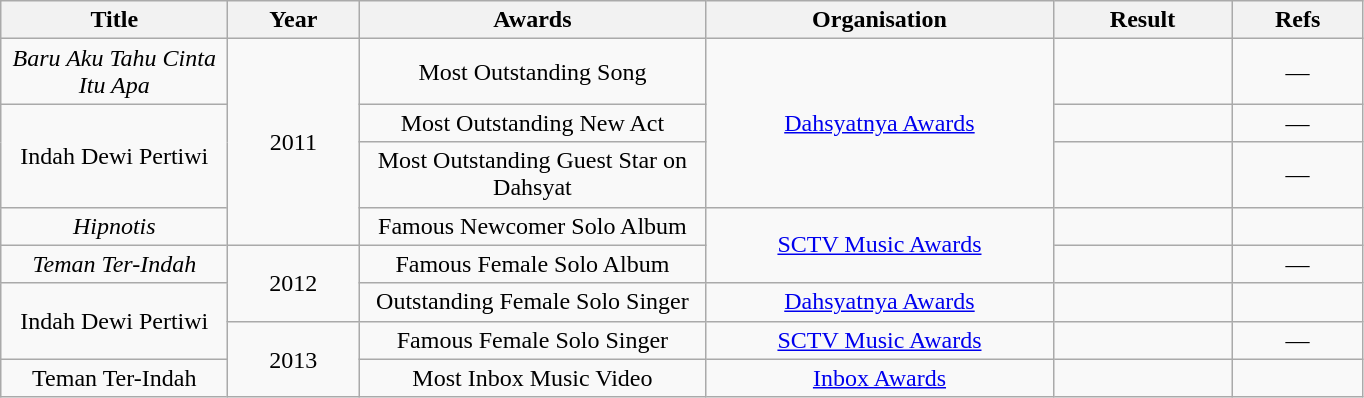<table class="wikitable plainrowheaders" style="text-align:center;">
<tr>
<th scope="col" rowspan="1" style="width:  9em;">Title</th>
<th scope="col" rowspan="1" style="width:  5em;">Year</th>
<th scope="col" rowspan="1" style="width: 14em;">Awards</th>
<th scope="col" rowspan="1" style="width: 14em;">Organisation</th>
<th scope="col" rowspan="1" style="width:  7em;">Result</th>
<th scope="col" rowspan="1" style="width:  5em;">Refs</th>
</tr>
<tr>
<td><em>Baru Aku Tahu Cinta Itu Apa</em></td>
<td rowspan="4">2011</td>
<td>Most Outstanding Song</td>
<td rowspan="3"><a href='#'>Dahsyatnya Awards</a></td>
<td></td>
<td>—</td>
</tr>
<tr>
<td rowspan="2">Indah Dewi Pertiwi</td>
<td>Most Outstanding New Act</td>
<td></td>
<td>—</td>
</tr>
<tr>
<td>Most Outstanding Guest Star on Dahsyat</td>
<td></td>
<td>—</td>
</tr>
<tr>
<td><em>Hipnotis</em></td>
<td>Famous Newcomer Solo Album</td>
<td rowspan="2"><a href='#'>SCTV Music Awards</a></td>
<td></td>
<td></td>
</tr>
<tr>
<td><em>Teman Ter-Indah</em></td>
<td rowspan="2">2012</td>
<td>Famous Female Solo Album</td>
<td></td>
<td>—</td>
</tr>
<tr>
<td rowspan="2">Indah Dewi Pertiwi</td>
<td>Outstanding Female Solo Singer</td>
<td><a href='#'>Dahsyatnya Awards</a></td>
<td></td>
<td></td>
</tr>
<tr>
<td rowspan="2">2013</td>
<td>Famous Female Solo Singer</td>
<td><a href='#'>SCTV Music Awards</a></td>
<td></td>
<td>—</td>
</tr>
<tr>
<td>Teman Ter-Indah</td>
<td>Most Inbox Music Video</td>
<td><a href='#'>Inbox Awards</a></td>
<td></td>
<td></td>
</tr>
</table>
